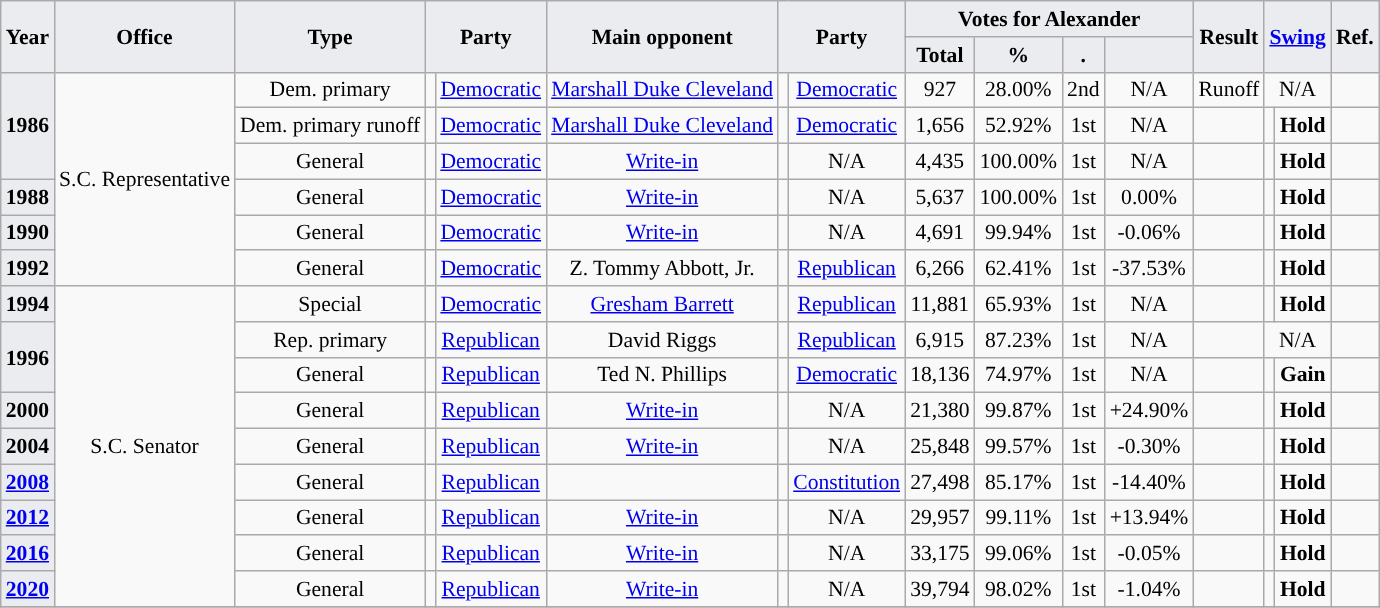<table class="wikitable" style="font-size: 90%; text-align:center;">
<tr>
<th style="background-color:#EAECF0;" rowspan=2>Year</th>
<th style="background-color:#EAECF0;" rowspan=2>Office</th>
<th style="background-color:#EAECF0;" rowspan=2>Type</th>
<th style="background-color:#EAECF0;" colspan=2 rowspan=2>Party</th>
<th style="background-color:#EAECF0;" rowspan=2>Main opponent</th>
<th style="background-color:#EAECF0;" colspan=2 rowspan=2>Party</th>
<th style="background-color:#EAECF0;" colspan=4>Votes for Alexander</th>
<th style="background-color:#EAECF0;" rowspan=2>Result</th>
<th style="background-color:#EAECF0;" colspan=2 rowspan=2><a href='#'>Swing</a></th>
<th style="background-color:#EAECF0;" colspan=2 rowspan=2>Ref.</th>
</tr>
<tr>
<th style="background-color:#EAECF0;">Total</th>
<th style="background-color:#EAECF0;">%</th>
<th style="background-color:#EAECF0;">.</th>
<th style="background-color:#EAECF0;"></th>
</tr>
<tr>
<th rowspan=3 style="background-color:#EAECF0;">1986</th>
<td rowspan=6>S.C. Representative</td>
<td>Dem. primary</td>
<td style="background-color:"></td>
<td><a href='#'>Democratic</a></td>
<td><a href='#'>Marshall Duke Cleveland</a></td>
<td style="background-color:"></td>
<td><a href='#'>Democratic</a></td>
<td>927</td>
<td>28.00%</td>
<td>2nd</td>
<td>N/A</td>
<td>Runoff</td>
<td colspan=2>N/A</td>
<td></td>
</tr>
<tr>
<td>Dem. primary runoff</td>
<td style="background-color:"></td>
<td><a href='#'>Democratic</a></td>
<td><a href='#'>Marshall Duke Cleveland</a></td>
<td style="background-color:"></td>
<td><a href='#'>Democratic</a></td>
<td>1,656</td>
<td>52.92%</td>
<td>1st</td>
<td>N/A</td>
<td></td>
<td style="background-color:"></td>
<td><strong>Hold</strong></td>
<td></td>
</tr>
<tr>
<td>General</td>
<td style="background-color:"></td>
<td><a href='#'>Democratic</a></td>
<td><a href='#'>Write-in</a></td>
<td></td>
<td>N/A</td>
<td>4,435</td>
<td>100.00%</td>
<td>1st</td>
<td>N/A</td>
<td></td>
<td style="background-color:"></td>
<td><strong>Hold</strong></td>
<td></td>
</tr>
<tr>
<th style="background-color:#EAECF0;">1988</th>
<td>General</td>
<td style="background-color:"></td>
<td><a href='#'>Democratic</a></td>
<td><a href='#'>Write-in</a></td>
<td></td>
<td>N/A</td>
<td>5,637</td>
<td>100.00%</td>
<td>1st</td>
<td>0.00%</td>
<td></td>
<td style="background-color:"></td>
<td><strong>Hold</strong></td>
<td></td>
</tr>
<tr>
<th style="background-color:#EAECF0;">1990</th>
<td>General</td>
<td style="background-color:"></td>
<td><a href='#'>Democratic</a></td>
<td><a href='#'>Write-in</a></td>
<td></td>
<td>N/A</td>
<td>4,691</td>
<td>99.94%</td>
<td>1st</td>
<td>-0.06%</td>
<td></td>
<td style="background-color:"></td>
<td><strong>Hold</strong></td>
<td></td>
</tr>
<tr>
<th style="background-color:#EAECF0;">1992</th>
<td>General</td>
<td style="background-color:"></td>
<td><a href='#'>Democratic</a></td>
<td>Z. Tommy Abbott, Jr.</td>
<td style="background-color:"></td>
<td><a href='#'>Republican</a></td>
<td>6,266</td>
<td>62.41%</td>
<td>1st</td>
<td>-37.53%</td>
<td></td>
<td style="background-color:"></td>
<td><strong>Hold</strong></td>
<td></td>
</tr>
<tr>
<th style="background-color:#EAECF0;">1994</th>
<td rowspan=9>S.C. Senator</td>
<td>Special</td>
<td style="background-color:"></td>
<td><a href='#'>Democratic</a></td>
<td><a href='#'>Gresham Barrett</a></td>
<td style="background-color:"></td>
<td><a href='#'>Republican</a></td>
<td>11,881</td>
<td>65.93%</td>
<td>1st</td>
<td>N/A</td>
<td></td>
<td style="background-color:"></td>
<td><strong>Hold</strong></td>
<td></td>
</tr>
<tr>
<th rowspan=2 style="background-color:#EAECF0;">1996</th>
<td>Rep. primary</td>
<td style="background-color:"></td>
<td><a href='#'>Republican</a></td>
<td>David Riggs</td>
<td style="background-color:"></td>
<td><a href='#'>Republican</a></td>
<td>6,915</td>
<td>87.23%</td>
<td>1st</td>
<td>N/A</td>
<td></td>
<td colspan=2>N/A</td>
<td></td>
</tr>
<tr>
<td>General</td>
<td style="background-color:"></td>
<td><a href='#'>Republican</a></td>
<td>Ted N. Phillips</td>
<td style="background-color:"></td>
<td><a href='#'>Democratic</a></td>
<td>18,136</td>
<td>74.97%</td>
<td>1st</td>
<td>N/A</td>
<td></td>
<td style="background-color:"></td>
<td><strong>Gain</strong></td>
<td></td>
</tr>
<tr>
<th style="background-color:#EAECF0;">2000</th>
<td>General</td>
<td style="background-color:"></td>
<td><a href='#'>Republican</a></td>
<td><a href='#'>Write-in</a></td>
<td></td>
<td>N/A</td>
<td>21,380</td>
<td>99.87%</td>
<td>1st</td>
<td>+24.90%</td>
<td></td>
<td style="background-color:"></td>
<td><strong>Hold</strong></td>
<td></td>
</tr>
<tr>
<th style="background-color:#EAECF0;">2004</th>
<td>General</td>
<td style="background-color:"></td>
<td><a href='#'>Republican</a></td>
<td><a href='#'>Write-in</a></td>
<td></td>
<td>N/A</td>
<td>25,848</td>
<td>99.57%</td>
<td>1st</td>
<td>-0.30%</td>
<td></td>
<td style="background-color:"></td>
<td><strong>Hold</strong></td>
<td></td>
</tr>
<tr>
<th style="background-color:#EAECF0;"><a href='#'>2008</a></th>
<td>General</td>
<td style="background-color:"></td>
<td><a href='#'>Republican</a></td>
<td></td>
<td style="background-color:"></td>
<td><a href='#'>Constitution</a></td>
<td>27,498</td>
<td>85.17%</td>
<td>1st</td>
<td>-14.40%</td>
<td></td>
<td style="background-color:"></td>
<td><strong>Hold</strong></td>
<td></td>
</tr>
<tr>
<th style="background-color:#EAECF0;"><a href='#'>2012</a></th>
<td>General</td>
<td style="background-color:"></td>
<td><a href='#'>Republican</a></td>
<td><a href='#'>Write-in</a></td>
<td></td>
<td>N/A</td>
<td>29,957</td>
<td>99.11%</td>
<td>1st</td>
<td>+13.94%</td>
<td></td>
<td style="background-color:"></td>
<td><strong>Hold</strong></td>
<td></td>
</tr>
<tr>
<th style="background-color:#EAECF0;"><a href='#'>2016</a></th>
<td>General</td>
<td style="background-color:"></td>
<td><a href='#'>Republican</a></td>
<td><a href='#'>Write-in</a></td>
<td></td>
<td>N/A</td>
<td>33,175</td>
<td>99.06%</td>
<td>1st</td>
<td>-0.05%</td>
<td></td>
<td style="background-color:"></td>
<td><strong>Hold</strong></td>
<td></td>
</tr>
<tr>
<th style="background-color:#EAECF0;"><a href='#'>2020</a></th>
<td>General</td>
<td style="background-color:"></td>
<td><a href='#'>Republican</a></td>
<td><a href='#'>Write-in</a></td>
<td></td>
<td>N/A</td>
<td>39,794</td>
<td>98.02%</td>
<td>1st</td>
<td>-1.04%</td>
<td></td>
<td style="background-color:"></td>
<td><strong>Hold</strong></td>
<td></td>
</tr>
<tr>
</tr>
</table>
